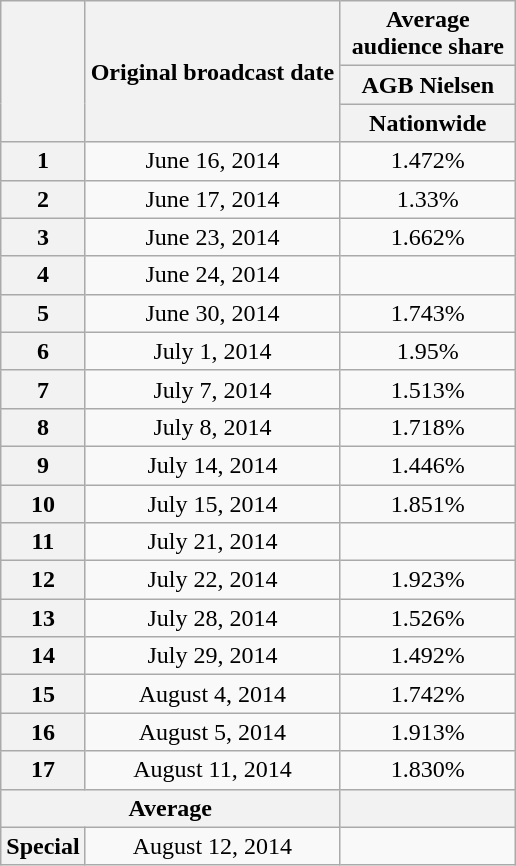<table class="wikitable" style="text-align:center">
<tr>
<th rowspan="3"></th>
<th rowspan="3">Original broadcast date</th>
<th width="110">Average audience share</th>
</tr>
<tr>
<th>AGB Nielsen</th>
</tr>
<tr>
<th>Nationwide</th>
</tr>
<tr>
<th>1</th>
<td>June 16, 2014</td>
<td>1.472%</td>
</tr>
<tr>
<th>2</th>
<td>June 17, 2014</td>
<td>1.33%</td>
</tr>
<tr>
<th>3</th>
<td>June 23, 2014</td>
<td>1.662%</td>
</tr>
<tr>
<th>4</th>
<td>June 24, 2014</td>
<td></td>
</tr>
<tr>
<th>5</th>
<td>June 30, 2014</td>
<td>1.743%</td>
</tr>
<tr>
<th>6</th>
<td>July 1, 2014</td>
<td>1.95%</td>
</tr>
<tr>
<th>7</th>
<td>July 7, 2014</td>
<td>1.513%</td>
</tr>
<tr>
<th>8</th>
<td>July 8, 2014</td>
<td>1.718%</td>
</tr>
<tr>
<th>9</th>
<td>July 14, 2014</td>
<td>1.446%</td>
</tr>
<tr>
<th>10</th>
<td>July 15, 2014</td>
<td>1.851%</td>
</tr>
<tr>
<th>11</th>
<td>July 21, 2014</td>
<td></td>
</tr>
<tr>
<th>12</th>
<td>July 22, 2014</td>
<td>1.923%</td>
</tr>
<tr>
<th>13</th>
<td>July 28, 2014</td>
<td>1.526%</td>
</tr>
<tr>
<th>14</th>
<td>July 29, 2014</td>
<td>1.492%</td>
</tr>
<tr>
<th>15</th>
<td>August 4, 2014</td>
<td>1.742%</td>
</tr>
<tr>
<th>16</th>
<td>August 5, 2014</td>
<td>1.913%</td>
</tr>
<tr>
<th>17</th>
<td>August 11, 2014</td>
<td>1.830%</td>
</tr>
<tr>
<th colspan="2">Average</th>
<th></th>
</tr>
<tr>
<th>Special</th>
<td>August 12, 2014</td>
<td></td>
</tr>
</table>
